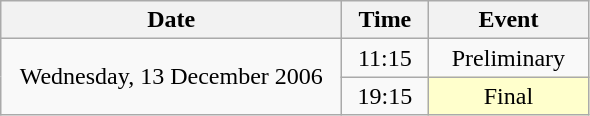<table class = "wikitable" style="text-align:center;">
<tr>
<th width=220>Date</th>
<th width=50>Time</th>
<th width=100>Event</th>
</tr>
<tr>
<td rowspan=2>Wednesday, 13 December 2006</td>
<td>11:15</td>
<td>Preliminary</td>
</tr>
<tr>
<td>19:15</td>
<td bgcolor=ffffcc>Final</td>
</tr>
</table>
